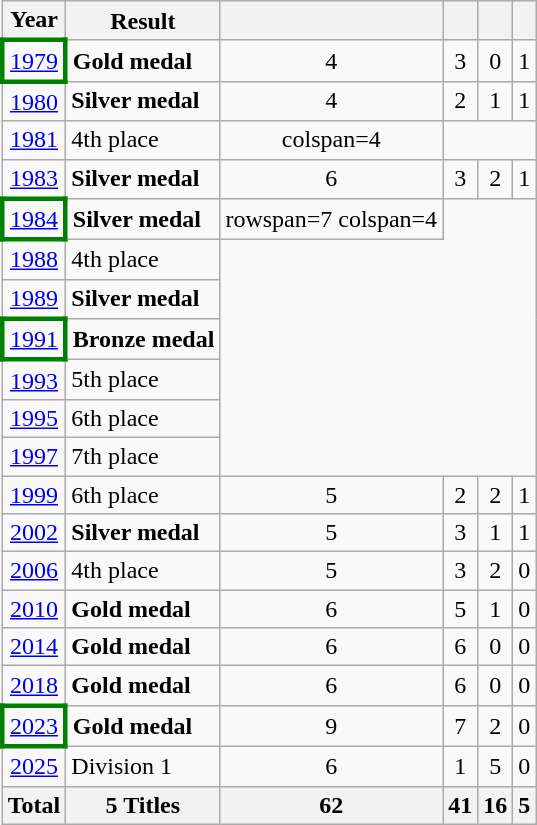<table class="wikitable" style="text-align: center;">
<tr>
<th>Year</th>
<th>Result</th>
<th></th>
<th></th>
<th></th>
<th></th>
</tr>
<tr>
<td style="border: 3px solid green"> <a href='#'>1979</a></td>
<td style="text-align:left;"><strong> Gold medal</strong></td>
<td>4</td>
<td>3</td>
<td>0</td>
<td>1</td>
</tr>
<tr>
<td> <a href='#'>1980</a></td>
<td style="text-align:left;"><strong> Silver medal</strong></td>
<td>4</td>
<td>2</td>
<td>1</td>
<td>1</td>
</tr>
<tr>
<td> <a href='#'>1981</a></td>
<td style="text-align:left;">4th place</td>
<td>colspan=4 </td>
</tr>
<tr>
<td> <a href='#'>1983</a></td>
<td style="text-align:left;"><strong> Silver medal</strong></td>
<td>6</td>
<td>3</td>
<td>2</td>
<td>1</td>
</tr>
<tr>
<td style="border: 3px solid green"> <a href='#'>1984</a></td>
<td style="text-align:left;"><strong> Silver medal</strong></td>
<td>rowspan=7 colspan=4 </td>
</tr>
<tr>
<td> <a href='#'>1988</a></td>
<td style="text-align:left;">4th place</td>
</tr>
<tr>
<td> <a href='#'>1989</a></td>
<td style="text-align:left;"><strong> Silver medal</strong></td>
</tr>
<tr>
<td style="border: 3px solid green"> <a href='#'>1991</a></td>
<td style="text-align:left;"><strong> Bronze medal</strong></td>
</tr>
<tr>
<td> <a href='#'>1993</a></td>
<td style="text-align:left;">5th place</td>
</tr>
<tr>
<td> <a href='#'>1995</a></td>
<td style="text-align:left;">6th place</td>
</tr>
<tr>
<td> <a href='#'>1997</a></td>
<td style="text-align:left;">7th place</td>
</tr>
<tr>
<td> <a href='#'>1999</a></td>
<td style="text-align:left;">6th place</td>
<td>5</td>
<td>2</td>
<td>2</td>
<td>1</td>
</tr>
<tr>
<td> <a href='#'>2002</a></td>
<td style="text-align:left;"><strong> Silver medal</strong></td>
<td>5</td>
<td>3</td>
<td>1</td>
<td>1</td>
</tr>
<tr>
<td> <a href='#'>2006</a></td>
<td style="text-align:left;">4th place</td>
<td>5</td>
<td>3</td>
<td>2</td>
<td>0</td>
</tr>
<tr>
<td> <a href='#'>2010</a></td>
<td style="text-align:left;"><strong> Gold medal</strong></td>
<td>6</td>
<td>5</td>
<td>1</td>
<td>0</td>
</tr>
<tr>
<td> <a href='#'>2014</a></td>
<td style="text-align:left;"><strong> Gold medal</strong></td>
<td>6</td>
<td>6</td>
<td>0</td>
<td>0</td>
</tr>
<tr>
<td> <a href='#'>2018</a></td>
<td style="text-align:left;"><strong> Gold medal</strong></td>
<td>6</td>
<td>6</td>
<td>0</td>
<td>0</td>
</tr>
<tr>
<td style="border: 3px solid green"> <a href='#'>2023</a></td>
<td style="text-align:left;"><strong> Gold medal</strong></td>
<td>9</td>
<td>7</td>
<td>2</td>
<td>0</td>
</tr>
<tr>
<td> <a href='#'>2025</a></td>
<td style="text-align:left;">Division 1</td>
<td>6</td>
<td>1</td>
<td>5</td>
<td>0</td>
</tr>
<tr>
<th>Total</th>
<th>5 Titles</th>
<th>62</th>
<th>41</th>
<th>16</th>
<th>5</th>
</tr>
</table>
